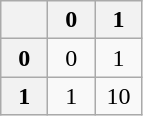<table class="wikitable" style="text-align:center">
<tr>
<th style="width:1.5em"></th>
<th style="width:1.5em">0</th>
<th style="width:1.5em">1</th>
</tr>
<tr>
<th>0</th>
<td>0</td>
<td>1</td>
</tr>
<tr>
<th>1</th>
<td>1</td>
<td>10</td>
</tr>
</table>
